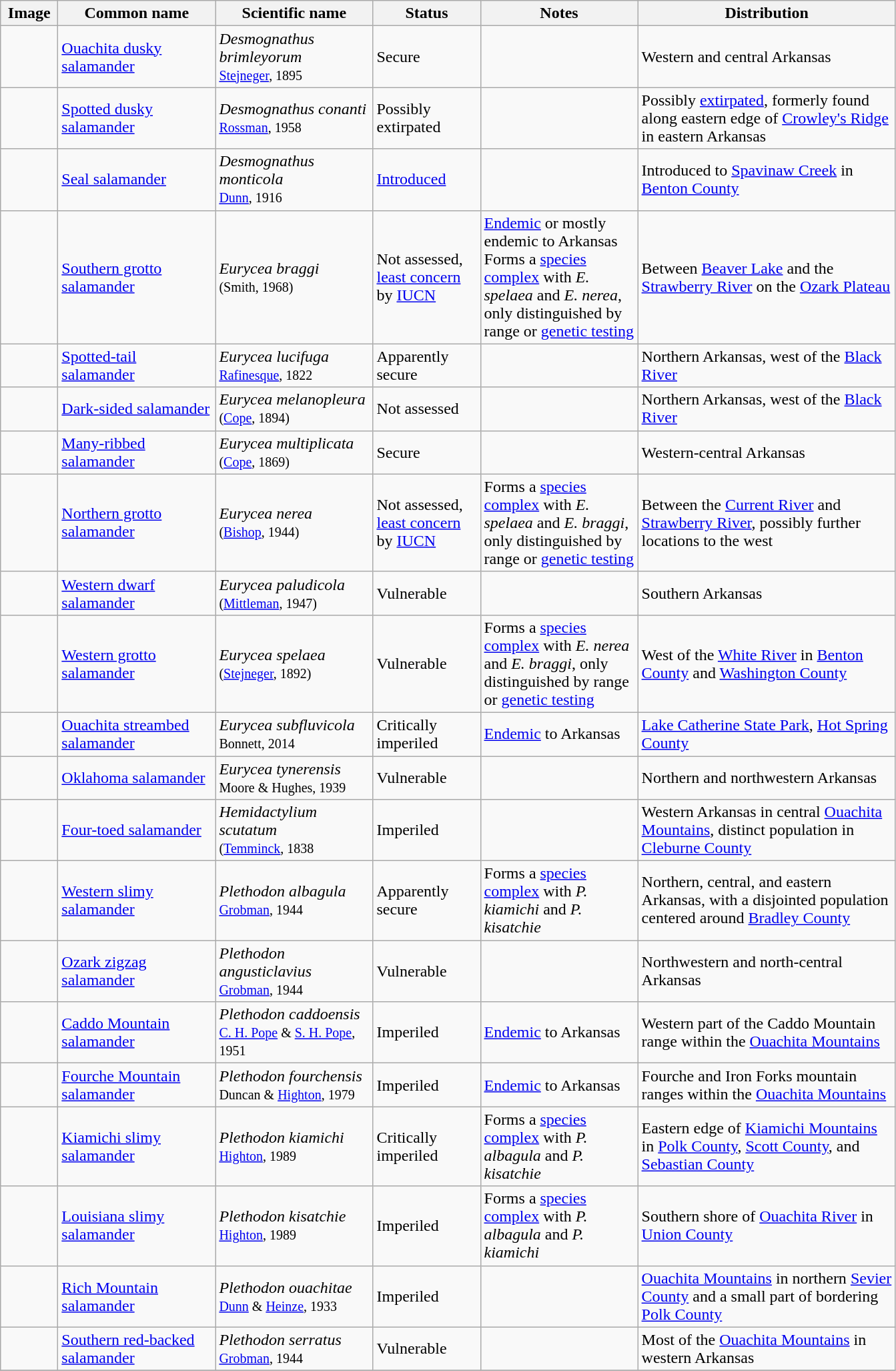<table class="wikitable">
<tr>
<th scope="col" style="width: 50px;">Image</th>
<th scope="col" style="width: 150px;">Common name</th>
<th scope="col" style="width: 150px;">Scientific name</th>
<th scope="col" style="width: 100px;">Status</th>
<th scope="col" style="width: 150px;">Notes</th>
<th scope="col" style="width: 250px;">Distribution</th>
</tr>
<tr>
<td></td>
<td><a href='#'>Ouachita dusky salamander</a></td>
<td><em>Desmognathus brimleyorum</em><br><small><a href='#'>Stejneger</a>, 1895</small></td>
<td>Secure</td>
<td></td>
<td>Western and central Arkansas</td>
</tr>
<tr>
<td></td>
<td><a href='#'>Spotted dusky salamander</a></td>
<td><em>Desmognathus conanti</em><br><small><a href='#'>Rossman</a>, 1958</small></td>
<td>Possibly extirpated</td>
<td></td>
<td>Possibly <a href='#'>extirpated</a>, formerly found along eastern edge of <a href='#'>Crowley's Ridge</a> in eastern Arkansas</td>
</tr>
<tr>
<td></td>
<td><a href='#'>Seal salamander</a></td>
<td><em>Desmognathus monticola</em><br><small><a href='#'>Dunn</a>, 1916</small></td>
<td><a href='#'>Introduced</a></td>
<td></td>
<td>Introduced to <a href='#'>Spavinaw Creek</a> in <a href='#'>Benton County</a></td>
</tr>
<tr>
<td></td>
<td><a href='#'>Southern grotto salamander</a></td>
<td><em>Eurycea braggi</em><br><small>(Smith, 1968)</small></td>
<td>Not assessed, <a href='#'>least concern</a> by <a href='#'>IUCN</a></td>
<td><a href='#'>Endemic</a> or mostly endemic to Arkansas<br>Forms a <a href='#'>species complex</a> with <em>E. spelaea</em> and <em>E. nerea</em>, only distinguished by range or <a href='#'>genetic testing</a></td>
<td>Between <a href='#'>Beaver Lake</a> and the <a href='#'>Strawberry River</a> on the <a href='#'>Ozark Plateau</a></td>
</tr>
<tr>
<td></td>
<td><a href='#'>Spotted-tail salamander</a></td>
<td><em>Eurycea lucifuga</em><br><small><a href='#'>Rafinesque</a>, 1822</small></td>
<td>Apparently secure</td>
<td></td>
<td>Northern Arkansas, west of the <a href='#'>Black River</a></td>
</tr>
<tr>
<td></td>
<td><a href='#'>Dark-sided salamander</a></td>
<td><em>Eurycea melanopleura</em><br><small>(<a href='#'>Cope</a>, 1894)</small></td>
<td>Not assessed</td>
<td></td>
<td>Northern Arkansas, west of the <a href='#'>Black River</a></td>
</tr>
<tr>
<td></td>
<td><a href='#'>Many-ribbed salamander</a></td>
<td><em>Eurycea multiplicata</em><br><small>(<a href='#'>Cope</a>, 1869)</small></td>
<td>Secure</td>
<td></td>
<td>Western-central Arkansas</td>
</tr>
<tr>
<td></td>
<td><a href='#'>Northern grotto salamander</a></td>
<td><em>Eurycea nerea</em><br><small>(<a href='#'>Bishop</a>, 1944)</small></td>
<td>Not assessed, <a href='#'>least concern</a> by <a href='#'>IUCN</a></td>
<td>Forms a <a href='#'>species complex</a> with <em>E. spelaea</em> and <em>E. braggi</em>, only distinguished by range or <a href='#'>genetic testing</a></td>
<td>Between the <a href='#'>Current River</a> and <a href='#'>Strawberry River</a>, possibly further locations to the west</td>
</tr>
<tr>
<td></td>
<td><a href='#'>Western dwarf salamander</a></td>
<td><em>Eurycea paludicola</em><br><small>(<a href='#'>Mittleman</a>, 1947)</small></td>
<td>Vulnerable</td>
<td></td>
<td>Southern Arkansas</td>
</tr>
<tr>
<td></td>
<td><a href='#'>Western grotto salamander</a></td>
<td><em>Eurycea spelaea</em><br><small>(<a href='#'>Stejneger</a>, 1892)</small></td>
<td>Vulnerable</td>
<td>Forms a <a href='#'>species complex</a> with <em>E. nerea</em> and <em>E. braggi</em>, only distinguished by range or <a href='#'>genetic testing</a></td>
<td>West of the <a href='#'>White River</a> in <a href='#'>Benton County</a> and <a href='#'>Washington County</a></td>
</tr>
<tr>
<td></td>
<td><a href='#'>Ouachita streambed salamander</a></td>
<td><em>Eurycea subfluvicola</em><br><small>Bonnett, 2014</small></td>
<td>Critically imperiled</td>
<td><a href='#'>Endemic</a> to Arkansas</td>
<td><a href='#'>Lake Catherine State Park</a>, <a href='#'>Hot Spring County</a></td>
</tr>
<tr>
<td></td>
<td><a href='#'>Oklahoma salamander</a></td>
<td><em>Eurycea tynerensis</em><br><small>Moore & Hughes, 1939</small></td>
<td>Vulnerable</td>
<td></td>
<td>Northern and northwestern Arkansas</td>
</tr>
<tr>
<td></td>
<td><a href='#'>Four-toed salamander</a></td>
<td><em>Hemidactylium scutatum</em><br><small>(<a href='#'>Temminck</a>, 1838</small></td>
<td>Imperiled</td>
<td></td>
<td>Western Arkansas in central <a href='#'>Ouachita Mountains</a>, distinct population in <a href='#'>Cleburne County</a></td>
</tr>
<tr>
<td></td>
<td><a href='#'>Western slimy salamander</a></td>
<td><em>Plethodon albagula</em><br><small><a href='#'>Grobman</a>, 1944</small></td>
<td>Apparently secure</td>
<td>Forms a <a href='#'>species complex</a> with <em>P. kiamichi</em> and <em>P. kisatchie</em></td>
<td>Northern, central, and eastern Arkansas, with a disjointed population centered around <a href='#'>Bradley County</a></td>
</tr>
<tr>
<td></td>
<td><a href='#'>Ozark zigzag salamander</a></td>
<td><em>Plethodon angusticlavius</em><br><small><a href='#'>Grobman</a>, 1944</small></td>
<td>Vulnerable</td>
<td></td>
<td>Northwestern and north-central Arkansas</td>
</tr>
<tr>
<td></td>
<td><a href='#'>Caddo Mountain salamander</a></td>
<td><em>Plethodon caddoensis</em><br><small><a href='#'>C. H. Pope</a> & <a href='#'>S. H. Pope</a>, 1951</small></td>
<td>Imperiled</td>
<td><a href='#'>Endemic</a> to Arkansas</td>
<td>Western part of the Caddo Mountain range within the <a href='#'>Ouachita Mountains</a></td>
</tr>
<tr>
<td></td>
<td><a href='#'>Fourche Mountain salamander</a></td>
<td><em>Plethodon fourchensis</em><br><small>Duncan & <a href='#'>Highton</a>, 1979</small></td>
<td>Imperiled</td>
<td><a href='#'>Endemic</a> to Arkansas</td>
<td>Fourche and Iron Forks mountain ranges within the <a href='#'>Ouachita Mountains</a></td>
</tr>
<tr>
<td></td>
<td><a href='#'>Kiamichi slimy salamander</a></td>
<td><em>Plethodon kiamichi</em><br><small><a href='#'>Highton</a>, 1989</small></td>
<td>Critically imperiled</td>
<td>Forms a <a href='#'>species complex</a> with <em>P. albagula</em> and <em>P. kisatchie</em></td>
<td>Eastern edge of <a href='#'>Kiamichi Mountains</a> in <a href='#'>Polk County</a>, <a href='#'>Scott County</a>, and <a href='#'>Sebastian County</a></td>
</tr>
<tr>
<td></td>
<td><a href='#'>Louisiana slimy salamander</a></td>
<td><em>Plethodon kisatchie</em><br><small><a href='#'>Highton</a>, 1989</small></td>
<td>Imperiled</td>
<td>Forms a <a href='#'>species complex</a> with <em>P. albagula</em> and <em>P. kiamichi</em></td>
<td>Southern shore of <a href='#'>Ouachita River</a> in <a href='#'>Union County</a></td>
</tr>
<tr>
<td></td>
<td><a href='#'>Rich Mountain salamander</a></td>
<td><em>Plethodon ouachitae</em><br><small><a href='#'>Dunn</a> & <a href='#'>Heinze</a>, 1933</small></td>
<td>Imperiled</td>
<td></td>
<td><a href='#'>Ouachita Mountains</a> in northern <a href='#'>Sevier County</a> and a small part of bordering <a href='#'>Polk County</a></td>
</tr>
<tr>
<td></td>
<td><a href='#'>Southern red-backed salamander</a></td>
<td><em>Plethodon serratus</em><br><small><a href='#'>Grobman</a>, 1944</small></td>
<td>Vulnerable</td>
<td></td>
<td>Most of the <a href='#'>Ouachita Mountains</a> in western Arkansas</td>
</tr>
<tr>
</tr>
</table>
